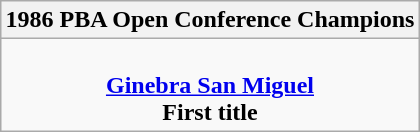<table class=wikitable style="text-align:center; margin:auto">
<tr>
<th>1986 PBA Open Conference Champions</th>
</tr>
<tr>
<td><br> <strong><a href='#'>Ginebra San Miguel</a></strong> <br> <strong>First title</strong></td>
</tr>
</table>
